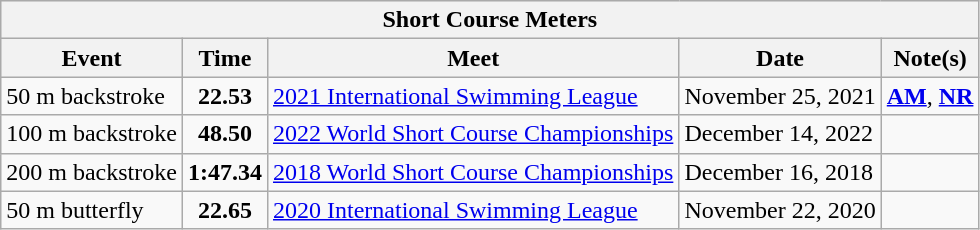<table class="wikitable">
<tr style="background:#eee;">
<th colspan="5">Short Course Meters</th>
</tr>
<tr style="background:#eee;">
<th>Event</th>
<th>Time</th>
<th>Meet</th>
<th>Date</th>
<th>Note(s)</th>
</tr>
<tr>
<td>50 m backstroke</td>
<td style="text-align:center;"><strong>22.53</strong></td>
<td><a href='#'>2021 International Swimming League</a></td>
<td>November 25, 2021</td>
<td><strong><a href='#'>AM</a></strong>, <strong><a href='#'>NR</a></strong></td>
</tr>
<tr>
<td>100 m backstroke</td>
<td style="text-align:center;"><strong>48.50</strong></td>
<td><a href='#'>2022 World Short Course Championships</a></td>
<td>December 14, 2022</td>
<td></td>
</tr>
<tr>
<td>200 m backstroke</td>
<td style="text-align:center;"><strong>1:47.34</strong></td>
<td><a href='#'>2018 World Short Course Championships</a></td>
<td>December 16, 2018</td>
<td></td>
</tr>
<tr>
<td>50 m butterfly</td>
<td style="text-align:center;"><strong>22.65</strong></td>
<td><a href='#'>2020 International Swimming League</a></td>
<td>November 22, 2020</td>
<td></td>
</tr>
</table>
